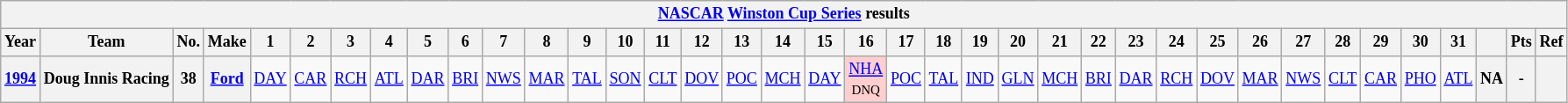<table class="wikitable" style="text-align:center; font-size:75%">
<tr>
<th colspan=45><a href='#'>NASCAR</a> <a href='#'>Winston Cup Series</a> results</th>
</tr>
<tr>
<th>Year</th>
<th>Team</th>
<th>No.</th>
<th>Make</th>
<th>1</th>
<th>2</th>
<th>3</th>
<th>4</th>
<th>5</th>
<th>6</th>
<th>7</th>
<th>8</th>
<th>9</th>
<th>10</th>
<th>11</th>
<th>12</th>
<th>13</th>
<th>14</th>
<th>15</th>
<th>16</th>
<th>17</th>
<th>18</th>
<th>19</th>
<th>20</th>
<th>21</th>
<th>22</th>
<th>23</th>
<th>24</th>
<th>25</th>
<th>26</th>
<th>27</th>
<th>28</th>
<th>29</th>
<th>30</th>
<th>31</th>
<th></th>
<th>Pts</th>
<th>Ref</th>
</tr>
<tr>
<th><a href='#'>1994</a></th>
<th>Doug Innis Racing</th>
<th>38</th>
<th><a href='#'>Ford</a></th>
<td><a href='#'>DAY</a></td>
<td><a href='#'>CAR</a></td>
<td><a href='#'>RCH</a></td>
<td><a href='#'>ATL</a></td>
<td><a href='#'>DAR</a></td>
<td><a href='#'>BRI</a></td>
<td><a href='#'>NWS</a></td>
<td><a href='#'>MAR</a></td>
<td><a href='#'>TAL</a></td>
<td><a href='#'>SON</a></td>
<td><a href='#'>CLT</a></td>
<td><a href='#'>DOV</a></td>
<td><a href='#'>POC</a></td>
<td><a href='#'>MCH</a></td>
<td><a href='#'>DAY</a></td>
<td style="background:#FFCFCF;"><a href='#'>NHA</a><br><small>DNQ</small></td>
<td><a href='#'>POC</a></td>
<td><a href='#'>TAL</a></td>
<td><a href='#'>IND</a></td>
<td><a href='#'>GLN</a></td>
<td><a href='#'>MCH</a></td>
<td><a href='#'>BRI</a></td>
<td><a href='#'>DAR</a></td>
<td><a href='#'>RCH</a></td>
<td><a href='#'>DOV</a></td>
<td><a href='#'>MAR</a></td>
<td><a href='#'>NWS</a></td>
<td><a href='#'>CLT</a></td>
<td><a href='#'>CAR</a></td>
<td><a href='#'>PHO</a></td>
<td><a href='#'>ATL</a></td>
<th>NA</th>
<th>-</th>
<th></th>
</tr>
</table>
